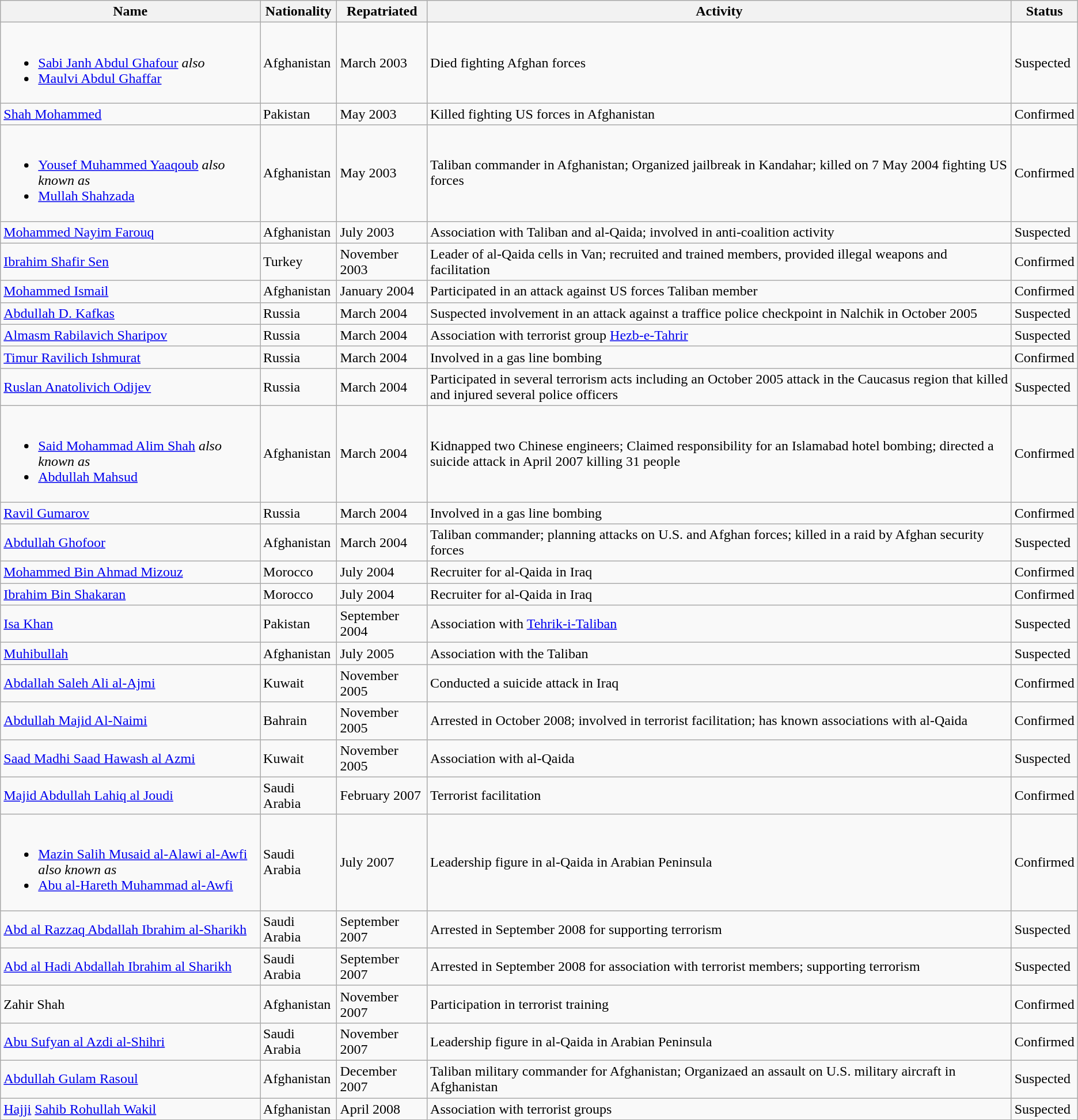<table class="wikitable sortable">
<tr>
<th>Name</th>
<th>Nationality</th>
<th>Repatriated</th>
<th>Activity</th>
<th>Status</th>
</tr>
<tr>
<td><br><ul><li><a href='#'>Sabi Janh Abdul Ghafour</a> <em>also</em></li><li><a href='#'>Maulvi Abdul Ghaffar</a></li></ul></td>
<td>Afghanistan</td>
<td>March 2003</td>
<td>Died fighting Afghan forces</td>
<td>Suspected</td>
</tr>
<tr>
<td><a href='#'>Shah Mohammed</a></td>
<td>Pakistan</td>
<td>May 2003</td>
<td>Killed fighting US forces in Afghanistan</td>
<td>Confirmed</td>
</tr>
<tr>
<td><br><ul><li><a href='#'>Yousef Muhammed Yaaqoub</a> <em>also known as</em></li><li><a href='#'>Mullah Shahzada</a></li></ul></td>
<td>Afghanistan</td>
<td>May 2003</td>
<td>Taliban commander in Afghanistan; Organized jailbreak in Kandahar; killed on 7 May 2004 fighting US forces</td>
<td>Confirmed</td>
</tr>
<tr>
<td><a href='#'>Mohammed Nayim Farouq</a></td>
<td>Afghanistan</td>
<td>July 2003</td>
<td>Association with Taliban and al-Qaida; involved in anti-coalition activity</td>
<td>Suspected</td>
</tr>
<tr>
<td><a href='#'>Ibrahim Shafir Sen</a></td>
<td>Turkey</td>
<td>November 2003</td>
<td>Leader of al-Qaida cells in Van; recruited and trained members, provided illegal weapons and facilitation</td>
<td>Confirmed</td>
</tr>
<tr>
<td><a href='#'>Mohammed Ismail</a></td>
<td>Afghanistan</td>
<td>January 2004</td>
<td>Participated in an attack against US forces Taliban member</td>
<td>Confirmed</td>
</tr>
<tr>
<td><a href='#'>Abdullah D. Kafkas</a></td>
<td>Russia</td>
<td>March 2004</td>
<td>Suspected involvement in an attack against a traffice police checkpoint in Nalchik in October 2005</td>
<td>Suspected</td>
</tr>
<tr>
<td><a href='#'>Almasm Rabilavich Sharipov</a></td>
<td>Russia</td>
<td>March 2004</td>
<td>Association with terrorist group <a href='#'>Hezb-e-Tahrir</a></td>
<td>Suspected</td>
</tr>
<tr>
<td><a href='#'>Timur Ravilich Ishmurat</a></td>
<td>Russia</td>
<td>March 2004</td>
<td>Involved in a gas line bombing</td>
<td>Confirmed</td>
</tr>
<tr>
<td><a href='#'>Ruslan Anatolivich Odijev</a></td>
<td>Russia</td>
<td>March 2004</td>
<td>Participated in several terrorism acts including an October 2005 attack in the Caucasus region that killed and injured several police officers</td>
<td>Suspected</td>
</tr>
<tr>
<td><br><ul><li><a href='#'>Said Mohammad Alim Shah</a> <em>also known as</em></li><li><a href='#'>Abdullah Mahsud</a></li></ul></td>
<td>Afghanistan</td>
<td>March 2004</td>
<td>Kidnapped two Chinese engineers; Claimed responsibility for an Islamabad hotel bombing; directed a suicide attack in April 2007 killing 31 people</td>
<td>Confirmed</td>
</tr>
<tr>
<td><a href='#'>Ravil Gumarov</a></td>
<td>Russia</td>
<td>March 2004</td>
<td>Involved in a gas line bombing</td>
<td>Confirmed</td>
</tr>
<tr>
<td><a href='#'>Abdullah Ghofoor</a></td>
<td>Afghanistan</td>
<td>March 2004</td>
<td>Taliban commander; planning attacks on U.S. and Afghan forces; killed in a raid by Afghan security forces</td>
<td>Suspected</td>
</tr>
<tr>
<td><a href='#'>Mohammed Bin Ahmad Mizouz</a></td>
<td>Morocco</td>
<td>July 2004</td>
<td>Recruiter for al-Qaida in Iraq</td>
<td>Confirmed</td>
</tr>
<tr>
<td><a href='#'>Ibrahim Bin Shakaran</a></td>
<td>Morocco</td>
<td>July 2004</td>
<td>Recruiter for al-Qaida in Iraq</td>
<td>Confirmed</td>
</tr>
<tr>
<td><a href='#'>Isa Khan</a></td>
<td>Pakistan</td>
<td>September 2004</td>
<td>Association with <a href='#'>Tehrik-i-Taliban</a></td>
<td>Suspected</td>
</tr>
<tr>
<td><a href='#'>Muhibullah</a></td>
<td>Afghanistan</td>
<td>July 2005</td>
<td>Association with the Taliban</td>
<td>Suspected</td>
</tr>
<tr>
<td><a href='#'>Abdallah Saleh Ali al-Ajmi</a></td>
<td>Kuwait</td>
<td>November 2005</td>
<td>Conducted a suicide attack in Iraq</td>
<td>Confirmed</td>
</tr>
<tr>
<td><a href='#'>Abdullah Majid Al-Naimi</a></td>
<td>Bahrain</td>
<td>November 2005</td>
<td>Arrested in October 2008; involved in terrorist facilitation; has known associations with al-Qaida</td>
<td>Confirmed</td>
</tr>
<tr>
<td><a href='#'>Saad Madhi Saad Hawash al Azmi</a></td>
<td>Kuwait</td>
<td>November 2005</td>
<td>Association with al-Qaida</td>
<td>Suspected</td>
</tr>
<tr>
<td><a href='#'>Majid Abdullah Lahiq al Joudi</a></td>
<td>Saudi Arabia</td>
<td>February 2007</td>
<td>Terrorist facilitation</td>
<td>Confirmed</td>
</tr>
<tr>
<td><br><ul><li><a href='#'>Mazin Salih Musaid al-Alawi al-Awfi</a> <em>also known as</em></li><li><a href='#'>Abu al-Hareth Muhammad al-Awfi</a></li></ul></td>
<td>Saudi Arabia</td>
<td>July 2007</td>
<td>Leadership figure in al-Qaida in Arabian Peninsula</td>
<td>Confirmed</td>
</tr>
<tr>
<td><a href='#'>Abd al Razzaq Abdallah Ibrahim al-Sharikh</a></td>
<td>Saudi Arabia</td>
<td>September 2007</td>
<td>Arrested in September 2008 for supporting terrorism</td>
<td>Suspected</td>
</tr>
<tr>
<td><a href='#'>Abd al Hadi Abdallah Ibrahim al Sharikh</a></td>
<td>Saudi Arabia</td>
<td>September 2007</td>
<td>Arrested in September 2008 for association with terrorist members; supporting terrorism</td>
<td>Suspected</td>
</tr>
<tr>
<td>Zahir Shah</td>
<td>Afghanistan</td>
<td>November 2007</td>
<td>Participation in terrorist training</td>
<td>Confirmed</td>
</tr>
<tr>
<td><a href='#'>Abu Sufyan al Azdi al-Shihri</a></td>
<td>Saudi Arabia</td>
<td>November 2007</td>
<td>Leadership figure in al-Qaida in Arabian Peninsula</td>
<td>Confirmed</td>
</tr>
<tr>
<td><a href='#'>Abdullah Gulam Rasoul</a></td>
<td>Afghanistan</td>
<td>December 2007</td>
<td>Taliban military commander for Afghanistan; Organizaed an assault on U.S. military aircraft in Afghanistan</td>
<td>Suspected</td>
</tr>
<tr>
<td><a href='#'>Hajji</a> <a href='#'>Sahib Rohullah Wakil</a></td>
<td>Afghanistan</td>
<td>April 2008</td>
<td>Association with terrorist groups</td>
<td>Suspected</td>
</tr>
</table>
